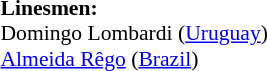<table width=100% style="font-size: 90%">
<tr>
<td><br><strong>Linesmen:</strong>
<br>Domingo Lombardi (<a href='#'>Uruguay</a>)
<br><a href='#'>Almeida Rêgo</a> (<a href='#'>Brazil</a>)</td>
</tr>
</table>
